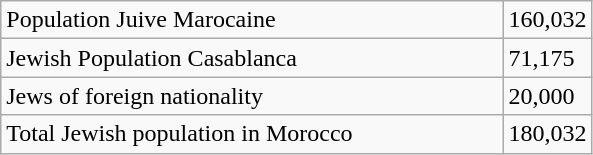<table class="wikitable">
<tr>
<td>Population Juive Marocaine                                     </td>
<td>160,032</td>
</tr>
<tr>
<td>Jewish Population Casablanca</td>
<td>71,175</td>
</tr>
<tr>
<td>Jews of foreign nationality</td>
<td>20,000</td>
</tr>
<tr>
<td>Total Jewish population in Morocco</td>
<td>180,032</td>
</tr>
</table>
